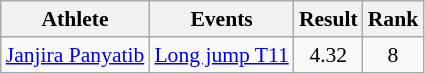<table class=wikitable style="font-size:90%">
<tr>
<th>Athlete</th>
<th>Events</th>
<th>Result</th>
<th>Rank</th>
</tr>
<tr align=center>
<td align=left><a href='#'>Janjira Panyatib</a></td>
<td align=left><a href='#'>Long jump T11</a></td>
<td>4.32</td>
<td>8</td>
</tr>
</table>
